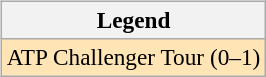<table>
<tr style="vertical-align:top">
<td><br><table class="wikitable" style=font-size:97%>
<tr>
<th>Legend</th>
</tr>
<tr style="background:moccasin;">
<td>ATP Challenger Tour (0–1)</td>
</tr>
</table>
</td>
<td></td>
</tr>
</table>
